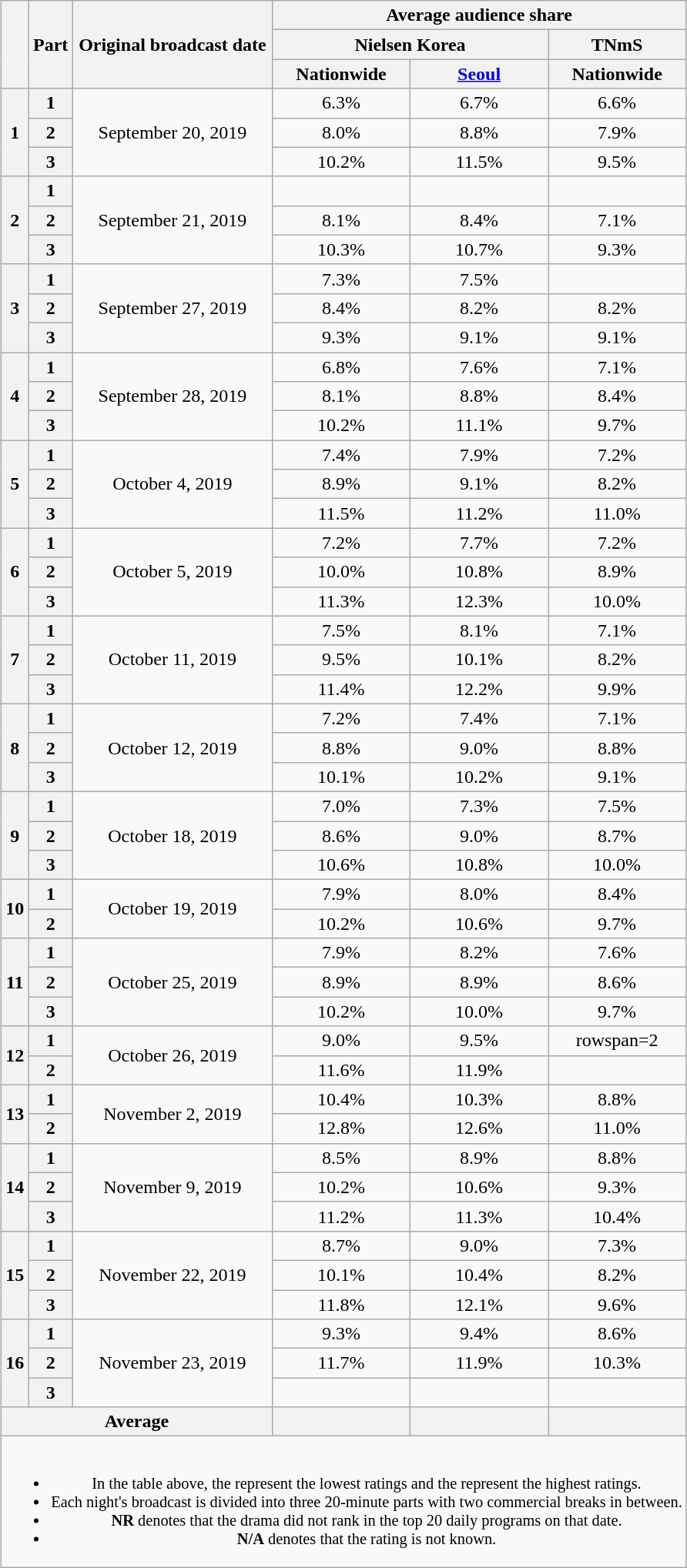<table class="wikitable" style="text-align:center; margin-left:auto; margin-right:auto">
<tr>
<th rowspan="3"></th>
<th rowspan="3">Part</th>
<th rowspan="3">Original broadcast date</th>
<th colspan="3">Average audience share</th>
</tr>
<tr>
<th colspan="2">Nielsen Korea</th>
<th>TNmS</th>
</tr>
<tr>
<th scope="col" style="width:7em">Nationwide</th>
<th scope="col" style="width:7em"><a href='#'>Seoul</a></th>
<th scope="col" style="width:7em">Nationwide</th>
</tr>
<tr>
<th rowspan="3">1</th>
<th>1</th>
<td rowspan="3">September 20, 2019</td>
<td>6.3% </td>
<td>6.7% </td>
<td>6.6% </td>
</tr>
<tr>
<th>2</th>
<td>8.0% </td>
<td>8.8% </td>
<td>7.9% </td>
</tr>
<tr>
<th>3</th>
<td>10.2% </td>
<td>11.5% </td>
<td>9.5% </td>
</tr>
<tr>
<th rowspan="3">2</th>
<th>1</th>
<td rowspan="3">September 21, 2019</td>
<td><strong></strong> </td>
<td><strong></strong> </td>
<td></td>
</tr>
<tr>
<th>2</th>
<td>8.1% </td>
<td>8.4% </td>
<td>7.1% </td>
</tr>
<tr>
<th>3</th>
<td>10.3% </td>
<td>10.7% </td>
<td>9.3% </td>
</tr>
<tr>
<th rowspan="3">3</th>
<th>1</th>
<td rowspan="3">September 27, 2019</td>
<td>7.3% </td>
<td>7.5% </td>
<td><strong></strong> </td>
</tr>
<tr>
<th>2</th>
<td>8.4% </td>
<td>8.2% </td>
<td>8.2% </td>
</tr>
<tr>
<th>3</th>
<td>9.3% </td>
<td>9.1% </td>
<td>9.1% </td>
</tr>
<tr>
<th rowspan="3">4</th>
<th>1</th>
<td rowspan="3">September 28, 2019</td>
<td>6.8% </td>
<td>7.6% </td>
<td>7.1% </td>
</tr>
<tr>
<th>2</th>
<td>8.1% </td>
<td>8.8% </td>
<td>8.4% </td>
</tr>
<tr>
<th>3</th>
<td>10.2% </td>
<td>11.1% </td>
<td>9.7% </td>
</tr>
<tr>
<th rowspan="3">5</th>
<th>1</th>
<td rowspan="3">October 4, 2019</td>
<td>7.4% </td>
<td>7.9% </td>
<td>7.2% </td>
</tr>
<tr>
<th>2</th>
<td>8.9% </td>
<td>9.1% </td>
<td>8.2% </td>
</tr>
<tr>
<th>3</th>
<td>11.5% </td>
<td>11.2% </td>
<td>11.0% </td>
</tr>
<tr>
<th rowspan="3">6</th>
<th>1</th>
<td rowspan="3">October 5, 2019</td>
<td>7.2% </td>
<td>7.7% </td>
<td>7.2% </td>
</tr>
<tr>
<th>2</th>
<td>10.0% </td>
<td>10.8% </td>
<td>8.9% </td>
</tr>
<tr>
<th>3</th>
<td>11.3% </td>
<td>12.3% </td>
<td>10.0% </td>
</tr>
<tr>
<th rowspan="3">7</th>
<th>1</th>
<td rowspan="3">October 11, 2019</td>
<td>7.5% </td>
<td>8.1% </td>
<td>7.1% </td>
</tr>
<tr>
<th>2</th>
<td>9.5% </td>
<td>10.1% </td>
<td>8.2% </td>
</tr>
<tr>
<th>3</th>
<td>11.4% </td>
<td>12.2% </td>
<td>9.9% </td>
</tr>
<tr>
<th rowspan="3">8</th>
<th>1</th>
<td rowspan="3">October 12, 2019</td>
<td>7.2% </td>
<td>7.4% </td>
<td>7.1% </td>
</tr>
<tr>
<th>2</th>
<td>8.8% </td>
<td>9.0% </td>
<td>8.8% </td>
</tr>
<tr>
<th>3</th>
<td>10.1% </td>
<td>10.2% </td>
<td>9.1% </td>
</tr>
<tr>
<th rowspan="3">9</th>
<th>1</th>
<td rowspan="3">October 18, 2019</td>
<td>7.0% </td>
<td>7.3% </td>
<td>7.5% </td>
</tr>
<tr>
<th>2</th>
<td>8.6% </td>
<td>9.0% </td>
<td>8.7% </td>
</tr>
<tr>
<th>3</th>
<td>10.6% </td>
<td>10.8% </td>
<td>10.0% </td>
</tr>
<tr>
<th rowspan="2">10</th>
<th>1</th>
<td rowspan="2">October 19, 2019</td>
<td>7.9% </td>
<td>8.0% </td>
<td>8.4% </td>
</tr>
<tr>
<th>2</th>
<td>10.2% </td>
<td>10.6% </td>
<td>9.7% </td>
</tr>
<tr>
<th rowspan="3">11</th>
<th>1</th>
<td rowspan="3">October 25, 2019</td>
<td>7.9% </td>
<td>8.2% </td>
<td>7.6% </td>
</tr>
<tr>
<th>2</th>
<td>8.9% </td>
<td>8.9% </td>
<td>8.6% </td>
</tr>
<tr>
<th>3</th>
<td>10.2% </td>
<td>10.0% </td>
<td>9.7% </td>
</tr>
<tr>
<th rowspan="2">12</th>
<th>1</th>
<td rowspan="2">October 26, 2019</td>
<td>9.0% </td>
<td>9.5% </td>
<td>rowspan=2 </td>
</tr>
<tr>
<th>2</th>
<td>11.6% </td>
<td>11.9% </td>
</tr>
<tr>
<th rowspan="2">13</th>
<th>1</th>
<td rowspan="2">November 2, 2019</td>
<td>10.4% </td>
<td>10.3% </td>
<td>8.8% </td>
</tr>
<tr>
<th>2</th>
<td>12.8% </td>
<td>12.6% </td>
<td>11.0% </td>
</tr>
<tr>
<th rowspan="3">14</th>
<th>1</th>
<td rowspan="3">November 9, 2019</td>
<td>8.5% </td>
<td>8.9% </td>
<td>8.8% </td>
</tr>
<tr>
<th>2</th>
<td>10.2% </td>
<td>10.6% </td>
<td>9.3% </td>
</tr>
<tr>
<th>3</th>
<td>11.2% </td>
<td>11.3% </td>
<td>10.4% </td>
</tr>
<tr>
<th rowspan="3">15</th>
<th>1</th>
<td rowspan="3">November 22, 2019</td>
<td>8.7% </td>
<td>9.0% </td>
<td>7.3% </td>
</tr>
<tr>
<th>2</th>
<td>10.1% </td>
<td>10.4% </td>
<td>8.2% </td>
</tr>
<tr>
<th>3</th>
<td>11.8% </td>
<td>12.1% </td>
<td>9.6% </td>
</tr>
<tr>
<th rowspan="3">16</th>
<th>1</th>
<td rowspan="3">November 23, 2019</td>
<td>9.3% </td>
<td>9.4% </td>
<td>8.6% </td>
</tr>
<tr>
<th>2</th>
<td>11.7% </td>
<td>11.9% </td>
<td>10.3% </td>
</tr>
<tr>
<th>3</th>
<td><strong></strong> </td>
<td><strong></strong> </td>
<td><strong></strong> </td>
</tr>
<tr>
<th colspan="3">Average</th>
<th></th>
<th></th>
<th></th>
</tr>
<tr>
<td colspan="6" style="font-size:85%"><br><ul><li>In the table above, the <strong></strong> represent the lowest ratings and the <strong></strong> represent the highest ratings.</li><li>Each night's broadcast is divided into three 20-minute parts with two commercial breaks in between.</li><li><strong>NR</strong> denotes that the drama did not rank in the top 20 daily programs on that date.</li><li><strong>N/A</strong> denotes that the rating is not known.</li></ul></td>
</tr>
</table>
